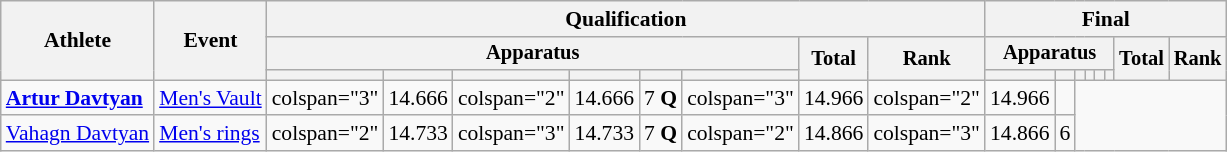<table class="wikitable" style="font-size:90%">
<tr>
<th rowspan=3>Athlete</th>
<th rowspan=3>Event</th>
<th colspan =8>Qualification</th>
<th colspan =8>Final</th>
</tr>
<tr style="font-size:95%">
<th colspan=6>Apparatus</th>
<th rowspan=2>Total</th>
<th rowspan=2>Rank</th>
<th colspan=6>Apparatus</th>
<th rowspan=2>Total</th>
<th rowspan=2>Rank</th>
</tr>
<tr style="font-size:95%">
<th></th>
<th></th>
<th></th>
<th></th>
<th></th>
<th></th>
<th></th>
<th></th>
<th></th>
<th></th>
<th></th>
<th></th>
</tr>
<tr align=center>
<td align=left><strong><a href='#'>Artur Davtyan</a></strong></td>
<td align=left><a href='#'>Men's Vault</a></td>
<td>colspan="3"  </td>
<td>14.666</td>
<td>colspan="2"  </td>
<td>14.666</td>
<td>7 <strong>Q</strong></td>
<td>colspan="3"  </td>
<td>14.966</td>
<td>colspan="2"  </td>
<td>14.966</td>
<td></td>
</tr>
<tr align=center>
<td align=left><a href='#'>Vahagn Davtyan</a></td>
<td align=left><a href='#'>Men's rings</a></td>
<td>colspan="2"  </td>
<td>14.733</td>
<td>colspan="3"  </td>
<td>14.733</td>
<td>7 <strong>Q</strong></td>
<td>colspan="2"  </td>
<td>14.866</td>
<td>colspan="3"  </td>
<td>14.866</td>
<td>6</td>
</tr>
</table>
